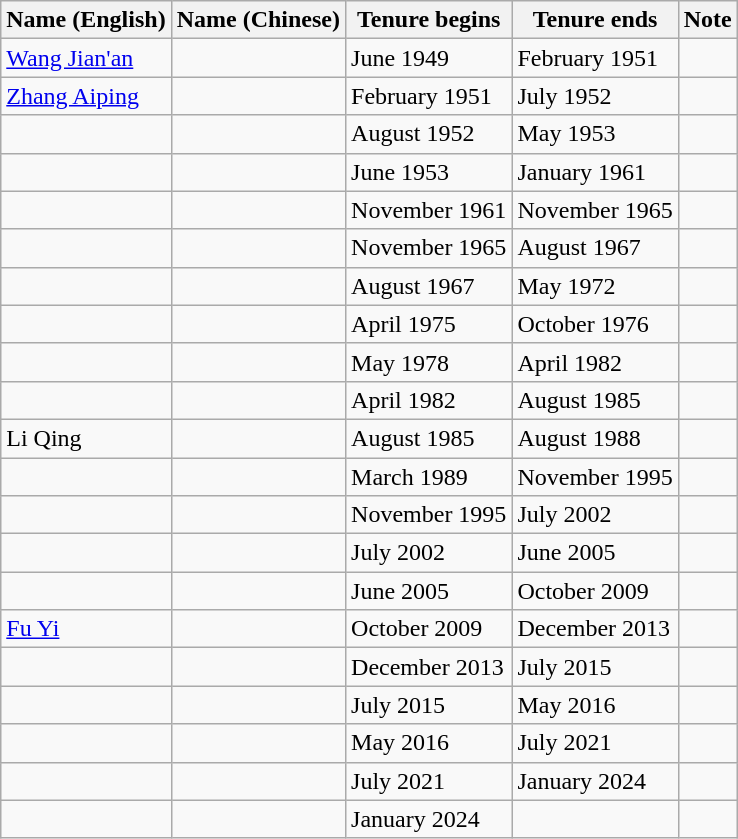<table class="wikitable">
<tr>
<th>Name (English)</th>
<th>Name (Chinese)</th>
<th>Tenure begins</th>
<th>Tenure ends</th>
<th>Note</th>
</tr>
<tr>
<td><a href='#'>Wang Jian'an</a></td>
<td></td>
<td>June 1949</td>
<td>February 1951</td>
<td></td>
</tr>
<tr>
<td><a href='#'>Zhang Aiping</a></td>
<td></td>
<td>February 1951</td>
<td>July 1952</td>
<td></td>
</tr>
<tr>
<td></td>
<td></td>
<td>August 1952</td>
<td>May 1953</td>
<td></td>
</tr>
<tr>
<td></td>
<td></td>
<td>June 1953</td>
<td>January 1961</td>
<td></td>
</tr>
<tr>
<td></td>
<td></td>
<td>November 1961</td>
<td>November 1965</td>
<td></td>
</tr>
<tr>
<td></td>
<td></td>
<td>November 1965</td>
<td>August 1967</td>
<td></td>
</tr>
<tr>
<td></td>
<td></td>
<td>August 1967</td>
<td>May 1972</td>
<td></td>
</tr>
<tr>
<td></td>
<td></td>
<td>April 1975</td>
<td>October 1976</td>
<td></td>
</tr>
<tr>
<td></td>
<td></td>
<td>May 1978</td>
<td>April 1982</td>
<td></td>
</tr>
<tr>
<td></td>
<td></td>
<td>April 1982</td>
<td>August 1985</td>
<td></td>
</tr>
<tr>
<td>Li Qing</td>
<td></td>
<td>August 1985</td>
<td>August 1988</td>
<td></td>
</tr>
<tr>
<td></td>
<td></td>
<td>March 1989</td>
<td>November 1995</td>
<td></td>
</tr>
<tr>
<td></td>
<td></td>
<td>November 1995</td>
<td>July 2002</td>
<td></td>
</tr>
<tr>
<td></td>
<td></td>
<td>July 2002</td>
<td>June 2005</td>
<td></td>
</tr>
<tr>
<td></td>
<td></td>
<td>June 2005</td>
<td>October 2009</td>
<td></td>
</tr>
<tr>
<td><a href='#'>Fu Yi</a></td>
<td></td>
<td>October 2009</td>
<td>December 2013</td>
<td></td>
</tr>
<tr>
<td></td>
<td></td>
<td>December 2013</td>
<td>July 2015</td>
<td></td>
</tr>
<tr>
<td></td>
<td></td>
<td>July 2015</td>
<td>May 2016</td>
<td></td>
</tr>
<tr>
<td></td>
<td></td>
<td>May 2016</td>
<td>July 2021</td>
<td></td>
</tr>
<tr>
<td></td>
<td></td>
<td>July 2021</td>
<td>January 2024</td>
<td></td>
</tr>
<tr>
<td></td>
<td></td>
<td>January 2024</td>
<td></td>
<td></td>
</tr>
</table>
